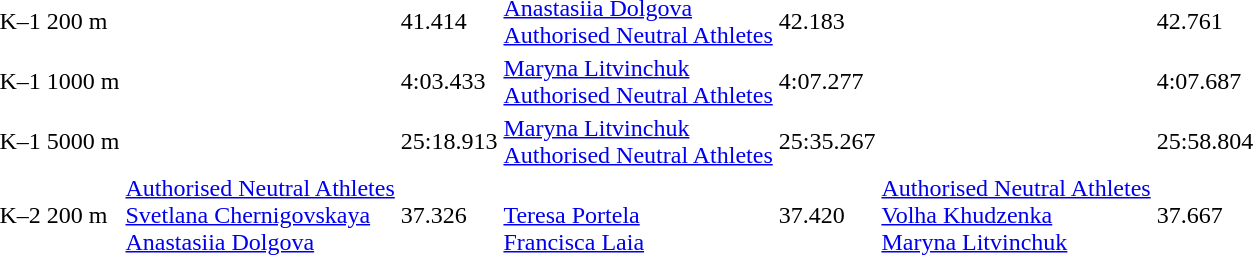<table>
<tr>
<td>K–1 200 m<br></td>
<td></td>
<td>41.414</td>
<td><a href='#'>Anastasiia Dolgova</a><br><a href='#'>Authorised Neutral Athletes</a></td>
<td>42.183</td>
<td></td>
<td>42.761</td>
</tr>
<tr>
<td>K–1 1000 m<br></td>
<td></td>
<td>4:03.433</td>
<td><a href='#'>Maryna Litvinchuk</a><br><a href='#'>Authorised Neutral Athletes</a></td>
<td>4:07.277</td>
<td></td>
<td>4:07.687</td>
</tr>
<tr>
<td>K–1 5000 m<br></td>
<td></td>
<td>25:18.913</td>
<td><a href='#'>Maryna Litvinchuk</a><br><a href='#'>Authorised Neutral Athletes</a></td>
<td>25:35.267</td>
<td></td>
<td>25:58.804</td>
</tr>
<tr>
<td>K–2 200 m<br></td>
<td><a href='#'>Authorised Neutral Athletes</a><br><a href='#'>Svetlana Chernigovskaya</a><br><a href='#'>Anastasiia Dolgova</a></td>
<td>37.326</td>
<td><br><a href='#'>Teresa Portela</a><br><a href='#'>Francisca Laia</a></td>
<td>37.420</td>
<td><a href='#'>Authorised Neutral Athletes</a><br><a href='#'>Volha Khudzenka</a><br><a href='#'>Maryna Litvinchuk</a></td>
<td>37.667</td>
</tr>
</table>
